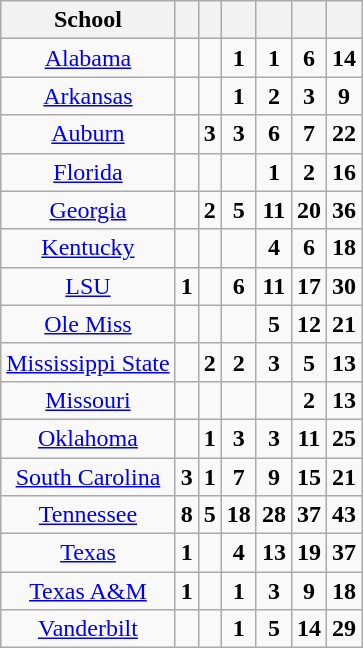<table class="wikitable sortable" style="text-align: center;">
<tr>
<th scope="col">School</th>
<th data-sort-type="number" scope="col"></th>
<th data-sort-type="number" scope="col"></th>
<th data-sort-type="number" scope="col"></th>
<th data-sort-type="number" scope="col"></th>
<th data-sort-type="number" scope="col"></th>
<th data-sort-type="number" scope="col"></th>
</tr>
<tr>
<td><a href='#'>Alabama</a></td>
<td></td>
<td></td>
<td><strong>1</strong><br></td>
<td><strong>1</strong><br></td>
<td><strong>6</strong><br></td>
<td><strong>14</strong><br></td>
</tr>
<tr>
<td><a href='#'>Arkansas</a></td>
<td></td>
<td></td>
<td><strong>1</strong><br></td>
<td><strong>2</strong><br></td>
<td><strong>3</strong><br></td>
<td><strong>9</strong><br></td>
</tr>
<tr>
<td><a href='#'>Auburn</a></td>
<td></td>
<td><strong>3</strong><br></td>
<td><strong>3</strong><br></td>
<td><strong>6</strong><br></td>
<td><strong>7</strong><br></td>
<td><strong>22</strong><br></td>
</tr>
<tr>
<td><a href='#'>Florida</a></td>
<td></td>
<td></td>
<td></td>
<td><strong>1</strong><br></td>
<td><strong>2</strong><br></td>
<td><strong>16</strong><br></td>
</tr>
<tr>
<td><a href='#'>Georgia</a></td>
<td></td>
<td><strong>2</strong><br></td>
<td><strong>5</strong><br></td>
<td><strong>11</strong><br></td>
<td><strong>20</strong><br></td>
<td><strong>36</strong><br></td>
</tr>
<tr>
<td><a href='#'>Kentucky</a></td>
<td></td>
<td></td>
<td></td>
<td><strong>4</strong><br></td>
<td><strong>6</strong><br></td>
<td><strong>18</strong><br></td>
</tr>
<tr>
<td><a href='#'>LSU</a></td>
<td><strong>1</strong><br></td>
<td></td>
<td><strong>6</strong><br></td>
<td><strong>11</strong><br></td>
<td><strong>17</strong><br></td>
<td><strong>30</strong><br></td>
</tr>
<tr>
<td><a href='#'>Ole Miss</a></td>
<td></td>
<td></td>
<td></td>
<td><strong>5</strong><br></td>
<td><strong>12</strong><br></td>
<td><strong>21</strong><br></td>
</tr>
<tr>
<td><a href='#'>Mississippi State</a></td>
<td></td>
<td><strong>2</strong><br></td>
<td><strong>2</strong><br></td>
<td><strong>3</strong><br></td>
<td><strong>5</strong><br></td>
<td><strong>13</strong><br></td>
</tr>
<tr>
<td><a href='#'>Missouri</a></td>
<td></td>
<td></td>
<td></td>
<td></td>
<td><strong>2</strong><br></td>
<td><strong>13</strong><br></td>
</tr>
<tr>
<td><a href='#'>Oklahoma</a></td>
<td></td>
<td><strong>1</strong><br></td>
<td><strong>3</strong><br></td>
<td><strong>3</strong><br></td>
<td><strong>11</strong><br></td>
<td><strong>25</strong><br></td>
</tr>
<tr>
<td><a href='#'>South Carolina</a></td>
<td><strong>3</strong><br></td>
<td><strong>1</strong><br></td>
<td><strong>7</strong><br></td>
<td><strong>9</strong><br></td>
<td><strong>15</strong><br></td>
<td><strong>21</strong><br></td>
</tr>
<tr>
<td><a href='#'>Tennessee</a></td>
<td><strong>8</strong><br></td>
<td><strong>5</strong><br></td>
<td><strong>18</strong><br></td>
<td><strong>28</strong><br></td>
<td><strong>37</strong><br></td>
<td><strong>43</strong><br></td>
</tr>
<tr>
<td><a href='#'>Texas</a></td>
<td><strong>1</strong><br></td>
<td></td>
<td><strong>4</strong><br></td>
<td><strong>13</strong><br></td>
<td><strong>19</strong><br></td>
<td><strong>37</strong><br></td>
</tr>
<tr>
<td><a href='#'>Texas A&M</a></td>
<td><strong>1</strong><br></td>
<td></td>
<td><strong>1</strong><br></td>
<td><strong>3</strong><br></td>
<td><strong>9</strong><br></td>
<td><strong>18</strong><br></td>
</tr>
<tr>
<td><a href='#'>Vanderbilt</a></td>
<td></td>
<td></td>
<td><strong>1</strong><br></td>
<td><strong>5</strong><br></td>
<td><strong>14</strong><br></td>
<td><strong>29</strong><br></td>
</tr>
</table>
